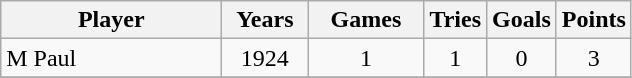<table class="wikitable" style="text-align:center;">
<tr>
<th width=140>Player</th>
<th width=50 abbr="Years">Years</th>
<th width=70 abbr="Appearances">Games</th>
<th width=15 abbr="Tries">Tries</th>
<th width=15 abbr="Goals">Goals</th>
<th width=15 abbr="Points">Points</th>
</tr>
<tr>
<td style="text-align:left;">M Paul</td>
<td style=>1924</td>
<td>1</td>
<td>1</td>
<td>0</td>
<td>3</td>
</tr>
<tr>
</tr>
</table>
